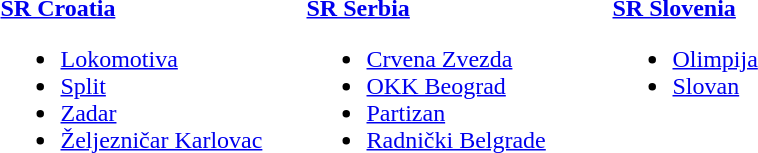<table>
<tr>
<td style="width:200px; vertical-align:top;"><strong> <a href='#'>SR Croatia</a></strong><br><ul><li><a href='#'>Lokomotiva</a></li><li><a href='#'>Split</a></li><li><a href='#'>Zadar</a></li><li><a href='#'>Željezničar Karlovac</a></li></ul></td>
<td style="width:200px; vertical-align:top;"><strong> <a href='#'>SR Serbia</a></strong><br><ul><li><a href='#'>Crvena Zvezda</a></li><li><a href='#'>OKK Beograd</a></li><li><a href='#'>Partizan</a></li><li><a href='#'>Radnički Belgrade</a></li></ul></td>
<td style="width:200px; vertical-align:top;"><strong> <a href='#'>SR Slovenia</a></strong><br><ul><li><a href='#'>Olimpija</a></li><li><a href='#'>Slovan</a></li></ul></td>
</tr>
</table>
